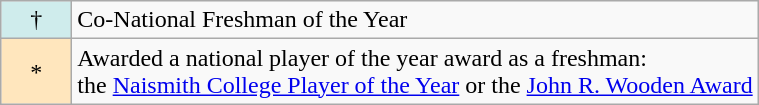<table class="wikitable">
<tr>
<td style="background:#cfecec;">    †    </td>
<td>Co-National Freshman of the Year</td>
</tr>
<tr>
<td style="background:#ffe6bd;">    *    </td>
<td>Awarded a national player of the year award as a freshman: <br>the <a href='#'>Naismith College Player of the Year</a> or the <a href='#'>John R. Wooden Award</a></td>
</tr>
</table>
